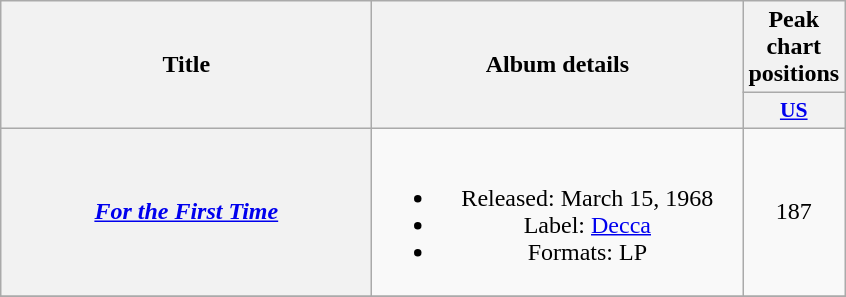<table class="wikitable plainrowheaders" style="text-align:center;">
<tr>
<th scope="col" rowspan="2" style="width:15em;">Title</th>
<th scope="col" rowspan="2" style="width:15em;">Album details</th>
<th scope="col" colspan="1">Peak chart positions</th>
</tr>
<tr>
<th scope="col" style="width:3em;font-size:90%;"><a href='#'>US</a><br></th>
</tr>
<tr>
<th scope="row"><em><a href='#'>For the First Time</a></em><br></th>
<td><br><ul><li>Released: March 15, 1968</li><li>Label: <a href='#'>Decca</a></li><li>Formats: LP</li></ul></td>
<td>187</td>
</tr>
<tr>
</tr>
</table>
